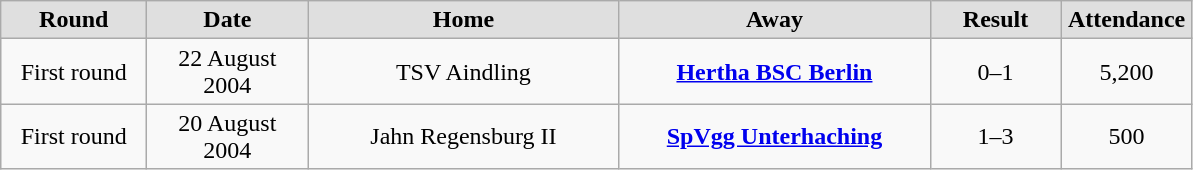<table class="wikitable">
<tr style="text-align:center; background:#dfdfdf;">
<td style="width:90px;"><strong>Round</strong></td>
<td style="width:100px;"><strong>Date</strong></td>
<td style="width:200px;"><strong>Home</strong></td>
<td style="width:200px;"><strong>Away</strong></td>
<td style="width:80px;"><strong>Result</strong></td>
<td style="width:80px;"><strong>Attendance</strong></td>
</tr>
<tr style="text-align:center;">
<td>First round</td>
<td>22 August 2004</td>
<td>TSV Aindling</td>
<td><strong><a href='#'>Hertha BSC Berlin</a></strong></td>
<td>0–1</td>
<td>5,200</td>
</tr>
<tr style="text-align:center;">
<td>First round</td>
<td>20 August 2004</td>
<td>Jahn Regensburg II</td>
<td><strong><a href='#'>SpVgg Unterhaching</a></strong></td>
<td>1–3</td>
<td>500</td>
</tr>
</table>
